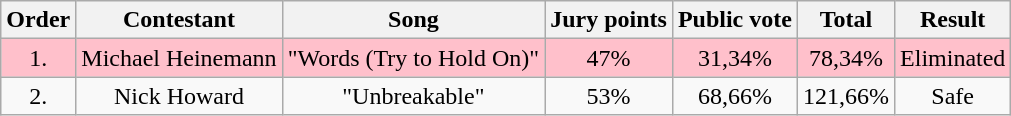<table class="wikitable sortable" style="text-align: center; width: auto;">
<tr class="hintergrundfarbe5">
<th>Order</th>
<th>Contestant</th>
<th>Song</th>
<th>Jury points</th>
<th>Public vote</th>
<th>Total</th>
<th>Result</th>
</tr>
<tr bgcolor=pink>
<td>1.</td>
<td>Michael Heinemann</td>
<td>"Words (Try to Hold On)"</td>
<td>47%</td>
<td>31,34%</td>
<td>78,34%</td>
<td>Eliminated</td>
</tr>
<tr>
<td>2.</td>
<td>Nick Howard</td>
<td>"Unbreakable"</td>
<td>53%</td>
<td>68,66%</td>
<td>121,66%</td>
<td>Safe</td>
</tr>
</table>
